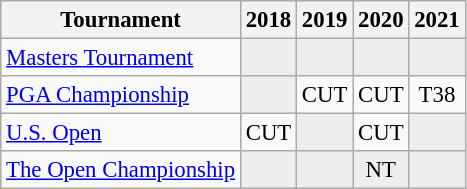<table class="wikitable" style="font-size:95%;text-align:center;">
<tr>
<th>Tournament</th>
<th>2018</th>
<th>2019</th>
<th>2020</th>
<th>2021</th>
</tr>
<tr>
<td align=left><a href='#'>Masters Tournament</a></td>
<td style="background:#eeeeee;"></td>
<td style="background:#eeeeee;"></td>
<td style="background:#eeeeee;"></td>
<td style="background:#eeeeee;"></td>
</tr>
<tr>
<td align=left><a href='#'>PGA Championship</a></td>
<td style="background:#eeeeee;"></td>
<td>CUT</td>
<td>CUT</td>
<td>T38</td>
</tr>
<tr>
<td align=left><a href='#'>U.S. Open</a></td>
<td>CUT</td>
<td style="background:#eeeeee;"></td>
<td>CUT</td>
<td style="background:#eeeeee;"></td>
</tr>
<tr>
<td align=left><a href='#'>The Open Championship</a></td>
<td style="background:#eeeeee;"></td>
<td style="background:#eeeeee;"></td>
<td style="background:#eeeeee;">NT</td>
<td style="background:#eeeeee;"></td>
</tr>
</table>
